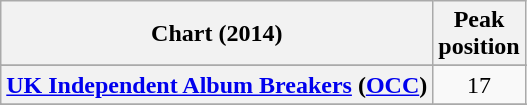<table class="wikitable sortable plainrowheaders" style="text-align:center;" border="1">
<tr>
<th scope="col">Chart (2014)</th>
<th scope="col">Peak<br>position</th>
</tr>
<tr>
</tr>
<tr>
</tr>
<tr>
</tr>
<tr>
<th scope="row"><a href='#'>UK Independent Album Breakers</a> (<a href='#'>OCC</a>)</th>
<td>17</td>
</tr>
<tr>
</tr>
<tr>
</tr>
<tr>
</tr>
</table>
